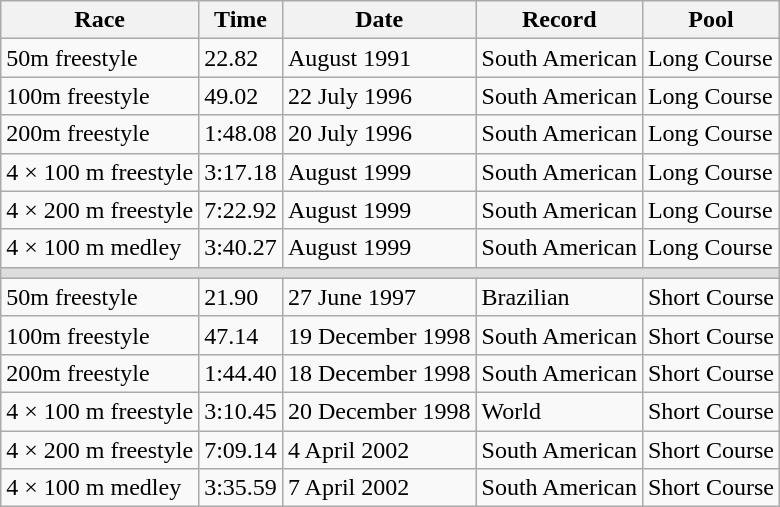<table class="wikitable">
<tr>
<th>Race</th>
<th>Time</th>
<th>Date</th>
<th>Record</th>
<th>Pool</th>
</tr>
<tr>
<td>50m freestyle </td>
<td>22.82</td>
<td>August 1991</td>
<td>South American</td>
<td>Long Course</td>
</tr>
<tr>
<td>100m freestyle</td>
<td>49.02</td>
<td>22 July 1996</td>
<td>South American</td>
<td>Long Course</td>
</tr>
<tr>
<td>200m freestyle</td>
<td>1:48.08</td>
<td>20 July 1996</td>
<td>South American</td>
<td>Long Course</td>
</tr>
<tr>
<td>4 × 100 m freestyle</td>
<td>3:17.18</td>
<td>August 1999</td>
<td>South American</td>
<td>Long Course</td>
</tr>
<tr>
<td>4 × 200 m freestyle</td>
<td>7:22.92</td>
<td>August 1999</td>
<td>South American</td>
<td>Long Course</td>
</tr>
<tr>
<td>4 × 100 m medley</td>
<td>3:40.27</td>
<td>August 1999</td>
<td>South American</td>
<td>Long Course</td>
</tr>
<tr bgcolor=#DDDDDD>
<td colspan=7></td>
</tr>
<tr>
<td>50m freestyle</td>
<td>21.90</td>
<td>27 June 1997</td>
<td>Brazilian</td>
<td>Short Course</td>
</tr>
<tr>
<td>100m freestyle</td>
<td>47.14</td>
<td>19 December 1998</td>
<td>South American</td>
<td>Short Course</td>
</tr>
<tr>
<td>200m freestyle</td>
<td>1:44.40</td>
<td>18 December 1998</td>
<td>South American</td>
<td>Short Course</td>
</tr>
<tr>
<td>4 × 100 m freestyle</td>
<td>3:10.45</td>
<td>20 December 1998</td>
<td>World</td>
<td>Short Course</td>
</tr>
<tr>
<td>4 × 200 m freestyle</td>
<td>7:09.14</td>
<td>4 April 2002</td>
<td>South American</td>
<td>Short Course</td>
</tr>
<tr>
<td>4 × 100 m medley</td>
<td>3:35.59</td>
<td>7 April 2002</td>
<td>South American</td>
<td>Short Course</td>
</tr>
</table>
